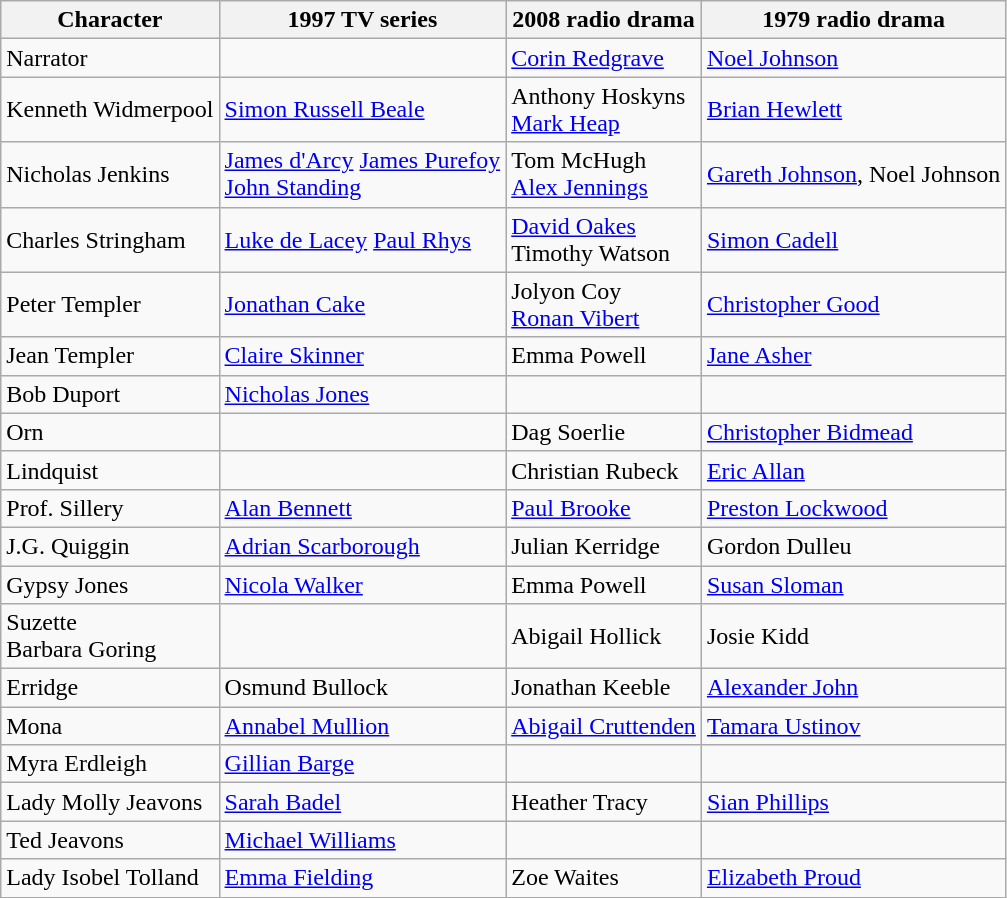<table class="wikitable">
<tr>
<th>Character</th>
<th>1997 TV series</th>
<th>2008 radio drama</th>
<th>1979 radio drama</th>
</tr>
<tr>
<td>Narrator</td>
<td></td>
<td><a href='#'>Corin Redgrave</a></td>
<td><a href='#'>Noel Johnson</a></td>
</tr>
<tr>
<td>Kenneth Widmerpool</td>
<td><a href='#'>Simon Russell Beale</a></td>
<td>Anthony Hoskyns <br> <a href='#'>Mark Heap</a></td>
<td><a href='#'>Brian Hewlett</a></td>
</tr>
<tr>
<td>Nicholas Jenkins</td>
<td><a href='#'>James d'Arcy</a>  <a href='#'>James Purefoy</a> <br> <a href='#'>John Standing</a></td>
<td>Tom McHugh <br> <a href='#'>Alex Jennings</a></td>
<td><a href='#'>Gareth Johnson</a>, Noel Johnson</td>
</tr>
<tr>
<td>Charles Stringham</td>
<td><a href='#'>Luke de Lacey</a> <a href='#'>Paul Rhys</a></td>
<td><a href='#'>David Oakes</a> <br> Timothy Watson</td>
<td><a href='#'>Simon Cadell</a></td>
</tr>
<tr>
<td>Peter Templer</td>
<td><a href='#'>Jonathan Cake</a></td>
<td>Jolyon Coy <br> <a href='#'>Ronan Vibert</a></td>
<td><a href='#'>Christopher Good</a></td>
</tr>
<tr>
<td>Jean Templer</td>
<td><a href='#'>Claire Skinner</a></td>
<td>Emma Powell</td>
<td><a href='#'>Jane Asher</a></td>
</tr>
<tr>
<td>Bob Duport</td>
<td><a href='#'>Nicholas Jones</a></td>
<td></td>
</tr>
<tr>
<td>Orn</td>
<td></td>
<td>Dag Soerlie</td>
<td><a href='#'>Christopher Bidmead</a></td>
</tr>
<tr>
<td>Lindquist</td>
<td></td>
<td>Christian Rubeck</td>
<td><a href='#'>Eric Allan</a></td>
</tr>
<tr>
<td>Prof. Sillery</td>
<td><a href='#'>Alan Bennett</a></td>
<td><a href='#'>Paul Brooke</a></td>
<td><a href='#'>Preston Lockwood</a></td>
</tr>
<tr>
<td>J.G. Quiggin</td>
<td><a href='#'>Adrian Scarborough</a></td>
<td>Julian Kerridge</td>
<td>Gordon Dulleu</td>
</tr>
<tr>
<td>Gypsy Jones</td>
<td><a href='#'>Nicola Walker</a></td>
<td>Emma Powell</td>
<td><a href='#'>Susan Sloman</a></td>
</tr>
<tr>
<td>Suzette <br> Barbara Goring</td>
<td></td>
<td>Abigail Hollick</td>
<td>Josie Kidd</td>
</tr>
<tr>
<td>Erridge</td>
<td>Osmund Bullock</td>
<td>Jonathan Keeble</td>
<td><a href='#'>Alexander John</a></td>
</tr>
<tr>
<td>Mona</td>
<td><a href='#'>Annabel Mullion</a></td>
<td><a href='#'>Abigail Cruttenden</a></td>
<td><a href='#'>Tamara Ustinov</a></td>
</tr>
<tr>
<td>Myra Erdleigh</td>
<td><a href='#'>Gillian Barge</a></td>
<td></td>
</tr>
<tr>
<td>Lady Molly Jeavons</td>
<td><a href='#'>Sarah Badel</a></td>
<td>Heather Tracy</td>
<td><a href='#'>Sian Phillips</a></td>
</tr>
<tr>
<td>Ted Jeavons</td>
<td><a href='#'>Michael Williams</a></td>
<td></td>
</tr>
<tr>
<td>Lady Isobel Tolland</td>
<td><a href='#'>Emma Fielding</a></td>
<td>Zoe Waites</td>
<td><a href='#'>Elizabeth Proud</a></td>
</tr>
</table>
